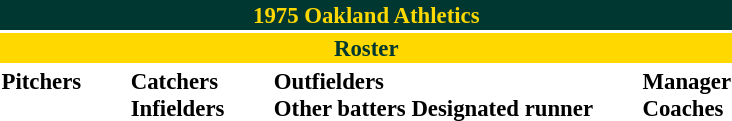<table class="toccolours" style="font-size: 95%;">
<tr>
<th colspan="10" style="background-color: #003831; color: #FFD800; text-align: center;">1975 Oakland Athletics</th>
</tr>
<tr>
<td colspan="10" style="background-color: #FFD800; color: #003831; text-align: center;"><strong>Roster</strong></td>
</tr>
<tr>
<td valign="top"><strong>Pitchers</strong><br>












</td>
<td width="25px"></td>
<td valign="top"><strong>Catchers</strong><br>


<strong>Infielders</strong>














</td>
<td width="25px"></td>
<td valign="top"><strong>Outfielders</strong><br>







<strong>Other batters</strong>

<strong>Designated runner</strong>
</td>
<td width="25px"></td>
<td valign="top"><strong>Manager</strong><br>
<strong>Coaches</strong>



</td>
</tr>
</table>
